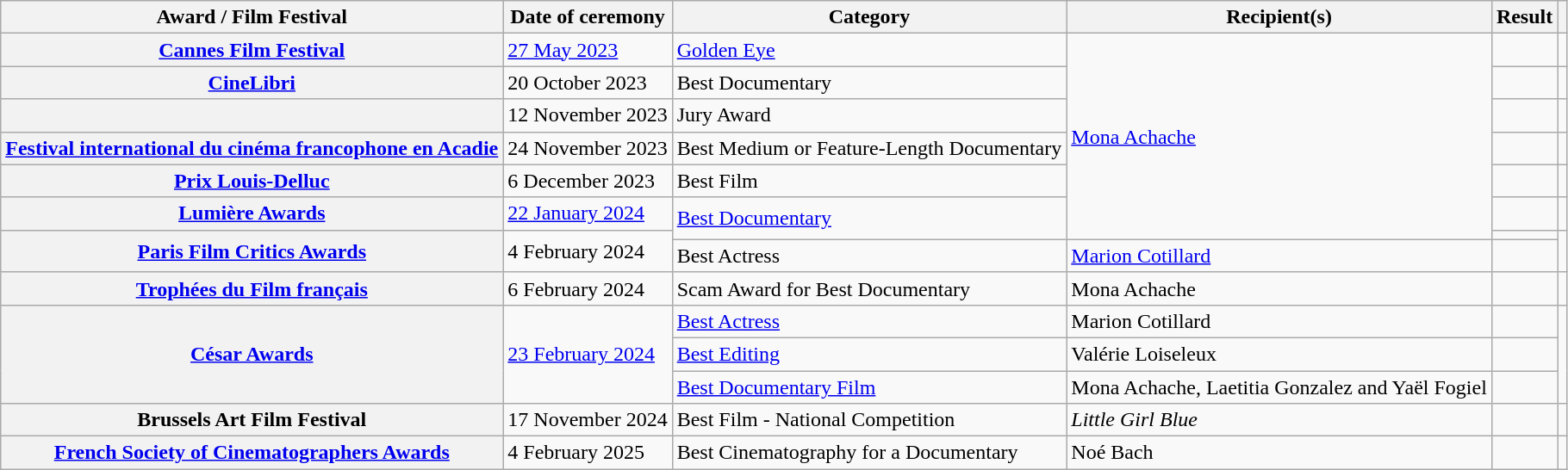<table class="wikitable sortable plainrowheaders">
<tr>
<th scope="col">Award / Film Festival</th>
<th scope="col">Date of ceremony</th>
<th scope="col">Category</th>
<th scope="col">Recipient(s)</th>
<th scope="col">Result</th>
<th scope="col" class="unsortable"></th>
</tr>
<tr>
<th scope="row"><a href='#'>Cannes Film Festival</a></th>
<td><a href='#'>27 May 2023</a></td>
<td><a href='#'>Golden Eye</a></td>
<td rowspan="7"><a href='#'>Mona Achache</a></td>
<td></td>
<td></td>
</tr>
<tr>
<th scope="row"><a href='#'>CineLibri</a></th>
<td>20 October 2023</td>
<td>Best Documentary</td>
<td></td>
<td></td>
</tr>
<tr>
<th scope="row"></th>
<td>12 November 2023</td>
<td>Jury Award</td>
<td></td>
<td></td>
</tr>
<tr>
<th scope="row"><a href='#'>Festival international du cinéma francophone en Acadie</a></th>
<td>24 November 2023</td>
<td>Best Medium or Feature-Length Documentary</td>
<td></td>
<td></td>
</tr>
<tr>
<th scope="row"><a href='#'>Prix Louis-Delluc</a></th>
<td>6 December 2023</td>
<td>Best Film</td>
<td></td>
<td></td>
</tr>
<tr>
<th scope="row"><a href='#'>Lumière Awards</a></th>
<td><a href='#'>22 January 2024</a></td>
<td rowspan="2"><a href='#'>Best Documentary</a></td>
<td></td>
<td></td>
</tr>
<tr>
<th rowspan=2 scope="row"><a href='#'>Paris Film Critics Awards</a></th>
<td rowspan=2>4 February 2024</td>
<td></td>
<td rowspan=2></td>
</tr>
<tr>
<td>Best Actress</td>
<td><a href='#'>Marion Cotillard</a></td>
<td></td>
</tr>
<tr>
<th scope="row"><a href='#'>Trophées du Film français</a></th>
<td>6 February 2024</td>
<td>Scam Award for Best Documentary</td>
<td>Mona Achache</td>
<td></td>
<td></td>
</tr>
<tr>
<th scope="row" rowspan="3"><a href='#'>César Awards</a></th>
<td rowspan="3"><a href='#'>23 February 2024</a></td>
<td><a href='#'>Best Actress</a></td>
<td>Marion Cotillard</td>
<td></td>
<td rowspan="3"></td>
</tr>
<tr>
<td><a href='#'>Best Editing</a></td>
<td>Valérie Loiseleux</td>
<td></td>
</tr>
<tr>
<td><a href='#'>Best Documentary Film</a></td>
<td>Mona Achache, Laetitia Gonzalez and Yaël Fogiel</td>
<td></td>
</tr>
<tr>
<th scope="row">Brussels Art Film Festival</th>
<td>17 November 2024</td>
<td>Best Film - National Competition</td>
<td><em>Little Girl Blue</em></td>
<td></td>
<td></td>
</tr>
<tr>
<th scope="row"><a href='#'>French Society of Cinematographers Awards</a></th>
<td>4 February 2025</td>
<td>Best Cinematography for a Documentary</td>
<td>Noé Bach</td>
<td></td>
<td></td>
</tr>
</table>
